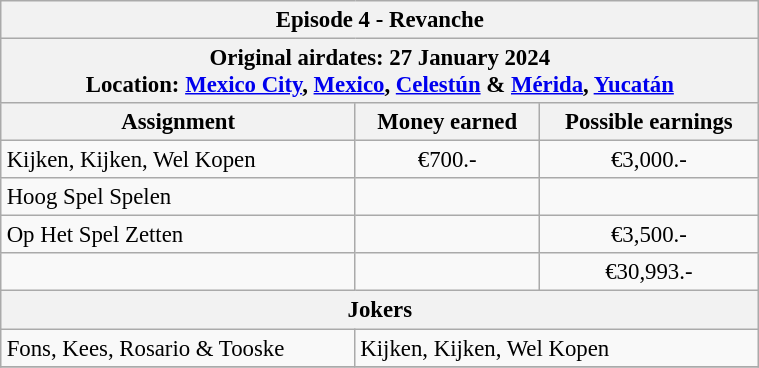<table class="wikitable" style="font-size: 95%; margin: 10px" align="right" width="40%">
<tr>
<th colspan=3>Episode 4 - Revanche</th>
</tr>
<tr>
<th colspan=3>Original airdates: 27 January 2024<br>Location: <a href='#'>Mexico City</a>, <a href='#'>Mexico</a>, <a href='#'>Celestún</a> & <a href='#'>Mérida</a>, <a href='#'>Yucatán</a></th>
</tr>
<tr>
<th>Assignment</th>
<th>Money earned</th>
<th>Possible earnings</th>
</tr>
<tr>
<td>Kijken, Kijken, Wel Kopen</td>
<td align="center">€700.-</td>
<td align="center">€3,000.-</td>
</tr>
<tr>
<td>Hoog Spel Spelen</td>
<td></td>
<td></td>
</tr>
<tr>
<td>Op Het Spel Zetten</td>
<td align="center"></td>
<td align="center">€3,500.-</td>
</tr>
<tr>
<td><strong></strong></td>
<td align="center"><strong></strong></td>
<td align="center">€30,993.-</td>
</tr>
<tr>
<th colspan=3>Jokers</th>
</tr>
<tr>
<td>Fons, Kees, Rosario & Tooske</td>
<td colspan=2>Kijken, Kijken, Wel Kopen</td>
</tr>
<tr>
</tr>
</table>
